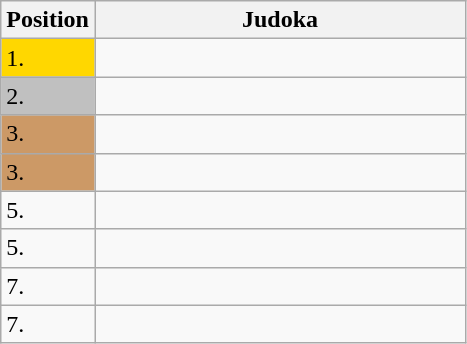<table class=wikitable>
<tr>
<th>Position</th>
<th width=240>Judoka</th>
</tr>
<tr>
<td bgcolor=gold>1.</td>
<td></td>
</tr>
<tr>
<td bgcolor=silver>2.</td>
<td></td>
</tr>
<tr>
<td bgcolor=CC9966>3.</td>
<td></td>
</tr>
<tr>
<td bgcolor=CC9966>3.</td>
<td></td>
</tr>
<tr>
<td>5.</td>
<td></td>
</tr>
<tr>
<td>5.</td>
<td></td>
</tr>
<tr>
<td>7.</td>
<td></td>
</tr>
<tr>
<td>7.</td>
<td></td>
</tr>
</table>
